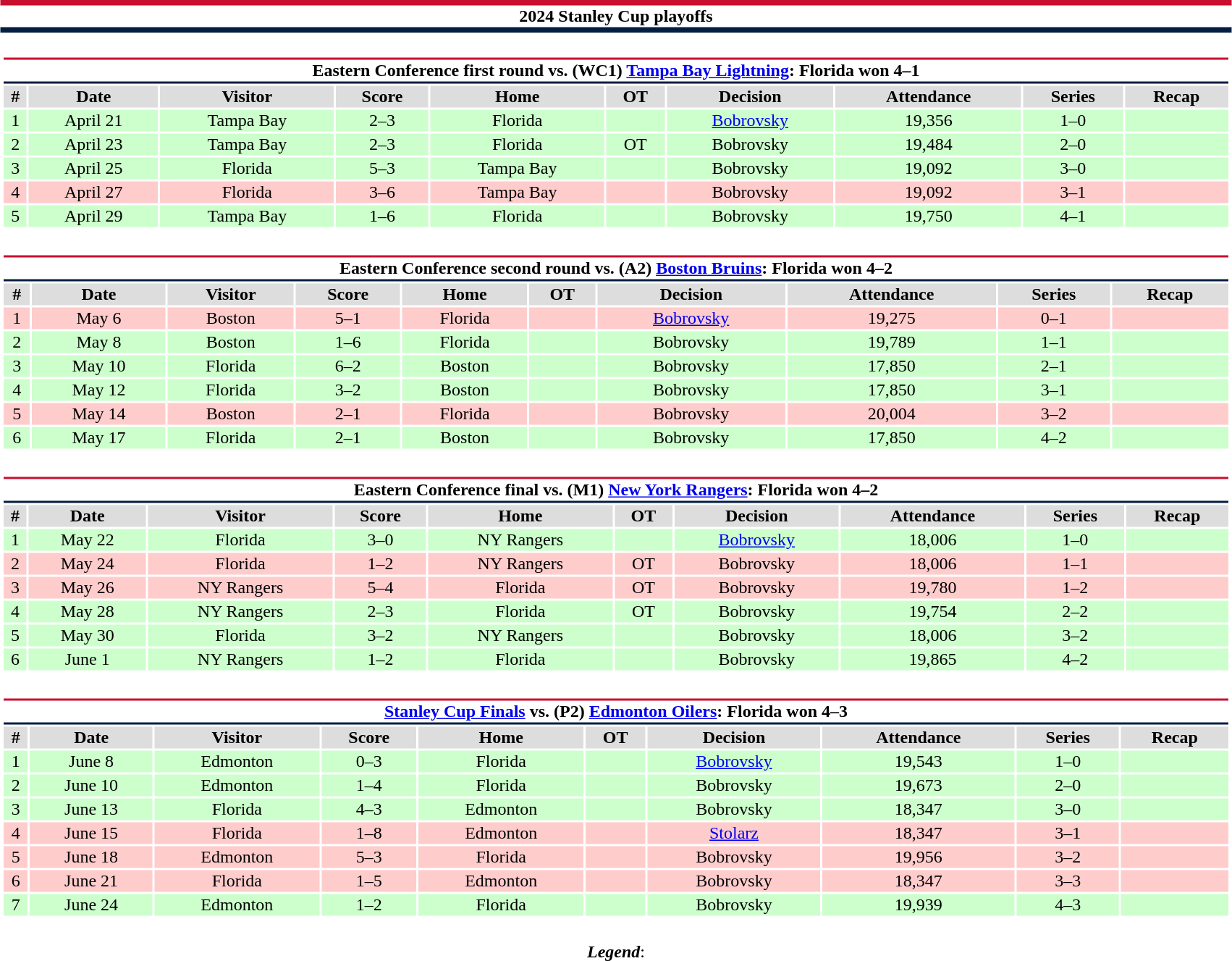<table class="toccolours" style="width:90%; clear:both; margin:1.5em auto; text-align:center;">
<tr>
<th colspan="10" style="background:#FFFFFF; border-top:#C8102E 5px solid; border-bottom:#041E42 5px solid;">2024 Stanley Cup playoffs</th>
</tr>
<tr>
<td colspan="10"><br><table class="toccolours collapsible collapsed" style="width:100%;">
<tr>
<th colspan="10" style="background:#FFFFFF; border-top:#C8102E 2px solid; border-bottom:#041E42 2px solid;">Eastern Conference first round vs. (WC1) <a href='#'>Tampa Bay Lightning</a>: Florida won 4–1</th>
</tr>
<tr style="background:#ddd;">
<th>#</th>
<th>Date</th>
<th>Visitor</th>
<th>Score</th>
<th>Home</th>
<th>OT</th>
<th>Decision</th>
<th>Attendance</th>
<th>Series</th>
<th>Recap</th>
</tr>
<tr style="background:#cfc;">
<td>1</td>
<td>April 21</td>
<td>Tampa Bay</td>
<td>2–3</td>
<td>Florida</td>
<td></td>
<td><a href='#'>Bobrovsky</a></td>
<td>19,356</td>
<td>1–0</td>
<td></td>
</tr>
<tr style="background:#cfc;">
<td>2</td>
<td>April 23</td>
<td>Tampa Bay</td>
<td>2–3</td>
<td>Florida</td>
<td>OT</td>
<td>Bobrovsky</td>
<td>19,484</td>
<td>2–0</td>
<td></td>
</tr>
<tr style="background:#cfc;">
<td>3</td>
<td>April 25</td>
<td>Florida</td>
<td>5–3</td>
<td>Tampa Bay</td>
<td></td>
<td>Bobrovsky</td>
<td>19,092</td>
<td>3–0</td>
<td></td>
</tr>
<tr style="background:#fcc;">
<td>4</td>
<td>April 27</td>
<td>Florida</td>
<td>3–6</td>
<td>Tampa Bay</td>
<td></td>
<td>Bobrovsky</td>
<td>19,092</td>
<td>3–1</td>
<td></td>
</tr>
<tr style="background:#cfc;">
<td>5</td>
<td>April 29</td>
<td>Tampa Bay</td>
<td>1–6</td>
<td>Florida</td>
<td></td>
<td>Bobrovsky</td>
<td>19,750</td>
<td>4–1</td>
<td></td>
</tr>
</table>
</td>
</tr>
<tr>
<td colspan="10"><br><table class="toccolours collapsible collapsed" style="width:100%;">
<tr>
<th colspan="10" style="background:#FFFFFF; border-top:#C8102E 2px solid; border-bottom:#041E42 2px solid;">Eastern Conference second round vs. (A2) <a href='#'>Boston Bruins</a>: Florida won 4–2</th>
</tr>
<tr style="background:#ddd;">
<th>#</th>
<th>Date</th>
<th>Visitor</th>
<th>Score</th>
<th>Home</th>
<th>OT</th>
<th>Decision</th>
<th>Attendance</th>
<th>Series</th>
<th>Recap</th>
</tr>
<tr style="background:#fcc;">
<td>1</td>
<td>May 6</td>
<td>Boston</td>
<td>5–1</td>
<td>Florida</td>
<td></td>
<td><a href='#'>Bobrovsky</a></td>
<td>19,275</td>
<td>0–1</td>
<td></td>
</tr>
<tr style="background:#cfc;">
<td>2</td>
<td>May 8</td>
<td>Boston</td>
<td>1–6</td>
<td>Florida</td>
<td></td>
<td>Bobrovsky</td>
<td>19,789</td>
<td>1–1</td>
<td></td>
</tr>
<tr style="background:#cfc;">
<td>3</td>
<td>May 10</td>
<td>Florida</td>
<td>6–2</td>
<td>Boston</td>
<td></td>
<td>Bobrovsky</td>
<td>17,850</td>
<td>2–1</td>
<td></td>
</tr>
<tr style="background:#cfc;">
<td>4</td>
<td>May 12</td>
<td>Florida</td>
<td>3–2</td>
<td>Boston</td>
<td></td>
<td>Bobrovsky</td>
<td>17,850</td>
<td>3–1</td>
<td></td>
</tr>
<tr style="background:#fcc;">
<td>5</td>
<td>May 14</td>
<td>Boston</td>
<td>2–1</td>
<td>Florida</td>
<td></td>
<td>Bobrovsky</td>
<td>20,004</td>
<td>3–2</td>
<td></td>
</tr>
<tr style="background:#cfc;">
<td>6</td>
<td>May 17</td>
<td>Florida</td>
<td>2–1</td>
<td>Boston</td>
<td></td>
<td>Bobrovsky</td>
<td>17,850</td>
<td>4–2</td>
<td></td>
</tr>
</table>
</td>
</tr>
<tr>
<td colspan="10"><br><table class="toccolours collapsible collapsed" style="width:100%;">
<tr>
<th colspan="10" style="background:#FFFFFF; border-top:#C8102E 2px solid; border-bottom:#041E42 2px solid;">Eastern Conference final vs. (M1) <a href='#'>New York Rangers</a>: Florida won 4–2</th>
</tr>
<tr style="background:#ddd;">
<th>#</th>
<th>Date</th>
<th>Visitor</th>
<th>Score</th>
<th>Home</th>
<th>OT</th>
<th>Decision</th>
<th>Attendance</th>
<th>Series</th>
<th>Recap</th>
</tr>
<tr style="background:#cfc;">
<td>1</td>
<td>May 22</td>
<td>Florida</td>
<td>3–0</td>
<td>NY Rangers</td>
<td></td>
<td><a href='#'>Bobrovsky</a></td>
<td>18,006</td>
<td>1–0</td>
<td></td>
</tr>
<tr style="background:#fcc;">
<td>2</td>
<td>May 24</td>
<td>Florida</td>
<td>1–2</td>
<td>NY Rangers</td>
<td>OT</td>
<td>Bobrovsky</td>
<td>18,006</td>
<td>1–1</td>
<td></td>
</tr>
<tr style="background:#fcc;">
<td>3</td>
<td>May 26</td>
<td>NY Rangers</td>
<td>5–4</td>
<td>Florida</td>
<td>OT</td>
<td>Bobrovsky</td>
<td>19,780</td>
<td>1–2</td>
<td></td>
</tr>
<tr style="background:#cfc;">
<td>4</td>
<td>May 28</td>
<td>NY Rangers</td>
<td>2–3</td>
<td>Florida</td>
<td>OT</td>
<td>Bobrovsky</td>
<td>19,754</td>
<td>2–2</td>
<td></td>
</tr>
<tr style="background:#cfc;">
<td>5</td>
<td>May 30</td>
<td>Florida</td>
<td>3–2</td>
<td>NY Rangers</td>
<td></td>
<td>Bobrovsky</td>
<td>18,006</td>
<td>3–2</td>
<td></td>
</tr>
<tr style="background:#cfc;">
<td>6</td>
<td>June 1</td>
<td>NY Rangers</td>
<td>1–2</td>
<td>Florida</td>
<td></td>
<td>Bobrovsky</td>
<td>19,865</td>
<td>4–2</td>
<td></td>
</tr>
</table>
</td>
</tr>
<tr>
<td colspan="10"><br><table class="toccolours collapsible collapsed" style="width:100%;">
<tr>
<th colspan="10" style="background:#FFFFFF; border-top:#C8102E 2px solid; border-bottom:#041E42 2px solid;"><a href='#'>Stanley Cup Finals</a> vs. (P2) <a href='#'>Edmonton Oilers</a>: Florida won 4–3</th>
</tr>
<tr style="background:#ddd;">
<th>#</th>
<th>Date</th>
<th>Visitor</th>
<th>Score</th>
<th>Home</th>
<th>OT</th>
<th>Decision</th>
<th>Attendance</th>
<th>Series</th>
<th>Recap</th>
</tr>
<tr style="background:#cfc;">
<td>1</td>
<td>June 8</td>
<td>Edmonton</td>
<td>0–3</td>
<td>Florida</td>
<td></td>
<td><a href='#'>Bobrovsky</a></td>
<td>19,543</td>
<td>1–0</td>
<td></td>
</tr>
<tr style="background:#cfc;">
<td>2</td>
<td>June 10</td>
<td>Edmonton</td>
<td>1–4</td>
<td>Florida</td>
<td></td>
<td>Bobrovsky</td>
<td>19,673</td>
<td>2–0</td>
<td></td>
</tr>
<tr style="background:#cfc;">
<td>3</td>
<td>June 13</td>
<td>Florida</td>
<td>4–3</td>
<td>Edmonton</td>
<td></td>
<td>Bobrovsky</td>
<td>18,347</td>
<td>3–0</td>
<td></td>
</tr>
<tr style="background:#fcc;">
<td>4</td>
<td>June 15</td>
<td>Florida</td>
<td>1–8</td>
<td>Edmonton</td>
<td></td>
<td><a href='#'>Stolarz</a></td>
<td>18,347</td>
<td>3–1</td>
<td></td>
</tr>
<tr style="background:#fcc;">
<td>5</td>
<td>June 18</td>
<td>Edmonton</td>
<td>5–3</td>
<td>Florida</td>
<td></td>
<td>Bobrovsky</td>
<td>19,956</td>
<td>3–2</td>
<td></td>
</tr>
<tr style="background:#fcc;">
<td>6</td>
<td>June 21</td>
<td>Florida</td>
<td>1–5</td>
<td>Edmonton</td>
<td></td>
<td>Bobrovsky</td>
<td>18,347</td>
<td>3–3</td>
<td></td>
</tr>
<tr style="background:#cfc;">
<td>7</td>
<td>June 24</td>
<td>Edmonton</td>
<td>1–2</td>
<td>Florida</td>
<td></td>
<td>Bobrovsky</td>
<td>19,939</td>
<td>4–3</td>
<td></td>
</tr>
</table>
</td>
</tr>
<tr>
<td colspan="10" style="text-align:center;"><br><strong><em>Legend</em></strong>:

</td>
</tr>
</table>
